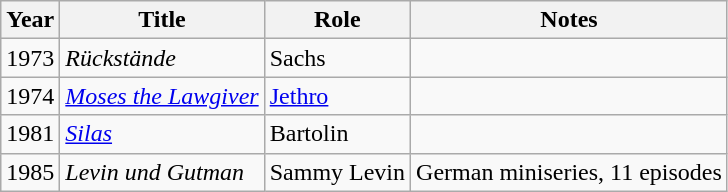<table class="wikitable sortable">
<tr>
<th>Year</th>
<th>Title</th>
<th>Role</th>
<th class="unsortable">Notes</th>
</tr>
<tr>
<td>1973</td>
<td><em>Rückstände</em></td>
<td>Sachs</td>
<td></td>
</tr>
<tr>
<td>1974</td>
<td><em><a href='#'>Moses the Lawgiver</a></em></td>
<td><a href='#'>Jethro</a></td>
<td></td>
</tr>
<tr>
<td>1981</td>
<td><em><a href='#'>Silas</a></em></td>
<td>Bartolin</td>
<td></td>
</tr>
<tr>
<td>1985</td>
<td><em>Levin und Gutman</em></td>
<td>Sammy Levin</td>
<td>German miniseries, 11 episodes</td>
</tr>
</table>
